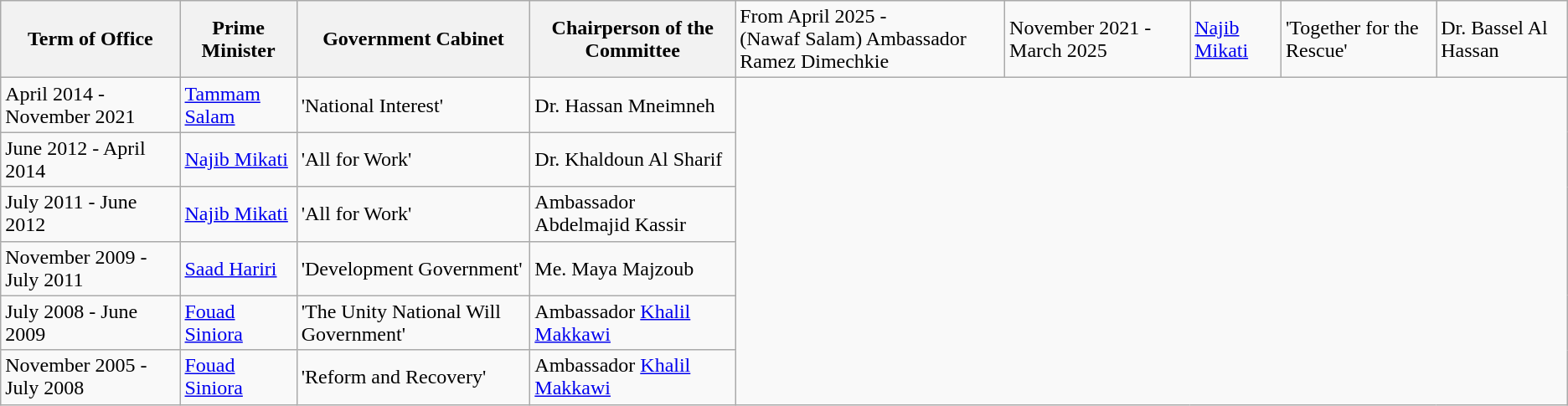<table class="wikitable">
<tr>
<th>Term of Office</th>
<th>Prime Minister</th>
<th>Government Cabinet</th>
<th>Chairperson of the Committee</th>
<td>From April 2025 -<br>(Nawaf Salam)
Ambassador Ramez Dimechkie</td>
<td>November 2021 - March 2025</td>
<td><a href='#'>Najib Mikati</a></td>
<td>'Together for the Rescue'</td>
<td>Dr. Bassel Al Hassan</td>
</tr>
<tr>
<td>April 2014 - November 2021</td>
<td><a href='#'>Tammam Salam</a></td>
<td>'National Interest'</td>
<td>Dr. Hassan Mneimneh</td>
</tr>
<tr>
<td>June 2012 - April 2014</td>
<td><a href='#'>Najib Mikati</a></td>
<td>'All for Work'</td>
<td>Dr. Khaldoun Al Sharif</td>
</tr>
<tr>
<td>July 2011 - June 2012</td>
<td><a href='#'>Najib Mikati</a></td>
<td>'All for Work'</td>
<td>Ambassador Abdelmajid Kassir</td>
</tr>
<tr>
<td>November 2009 - July 2011</td>
<td><a href='#'>Saad Hariri</a></td>
<td>'Development Government'</td>
<td>Me. Maya Majzoub</td>
</tr>
<tr>
<td>July 2008 - June 2009</td>
<td><a href='#'>Fouad Siniora</a></td>
<td>'The Unity National Will Government'</td>
<td>Ambassador <a href='#'>Khalil Makkawi</a></td>
</tr>
<tr>
<td>November 2005 - July 2008</td>
<td><a href='#'>Fouad Siniora</a></td>
<td>'Reform and Recovery'</td>
<td>Ambassador <a href='#'>Khalil Makkawi</a></td>
</tr>
</table>
